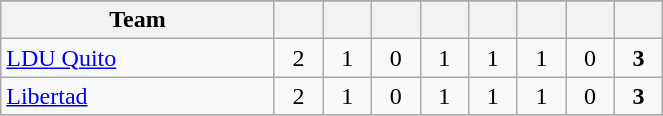<table class="wikitable" style="text-align:center;">
<tr>
</tr>
<tr>
<th width="175">Team</th>
<th width="25"></th>
<th width="25"></th>
<th width="25"></th>
<th width="25"></th>
<th width="25"></th>
<th width="25"></th>
<th width="25"></th>
<th width="25"></th>
</tr>
<tr>
<td align=left> <a href='#'>LDU Quito</a></td>
<td>2</td>
<td>1</td>
<td>0</td>
<td>1</td>
<td>1</td>
<td>1</td>
<td>0</td>
<td><strong>3</strong></td>
</tr>
<tr>
<td align=left> <a href='#'>Libertad</a></td>
<td>2</td>
<td>1</td>
<td>0</td>
<td>1</td>
<td>1</td>
<td>1</td>
<td>0</td>
<td><strong>3</strong></td>
</tr>
<tr>
</tr>
</table>
